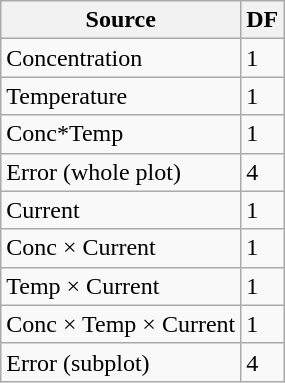<table class="wikitable">
<tr>
<th>Source</th>
<th>DF</th>
</tr>
<tr>
<td>Concentration</td>
<td>1</td>
</tr>
<tr>
<td>Temperature</td>
<td>1</td>
</tr>
<tr>
<td>Conc*Temp</td>
<td>1</td>
</tr>
<tr>
<td>Error (whole plot)</td>
<td>4</td>
</tr>
<tr>
<td>Current</td>
<td>1</td>
</tr>
<tr>
<td>Conc × Current</td>
<td>1</td>
</tr>
<tr>
<td>Temp × Current</td>
<td>1</td>
</tr>
<tr>
<td>Conc × Temp × Current</td>
<td>1</td>
</tr>
<tr>
<td>Error (subplot)</td>
<td>4</td>
</tr>
</table>
